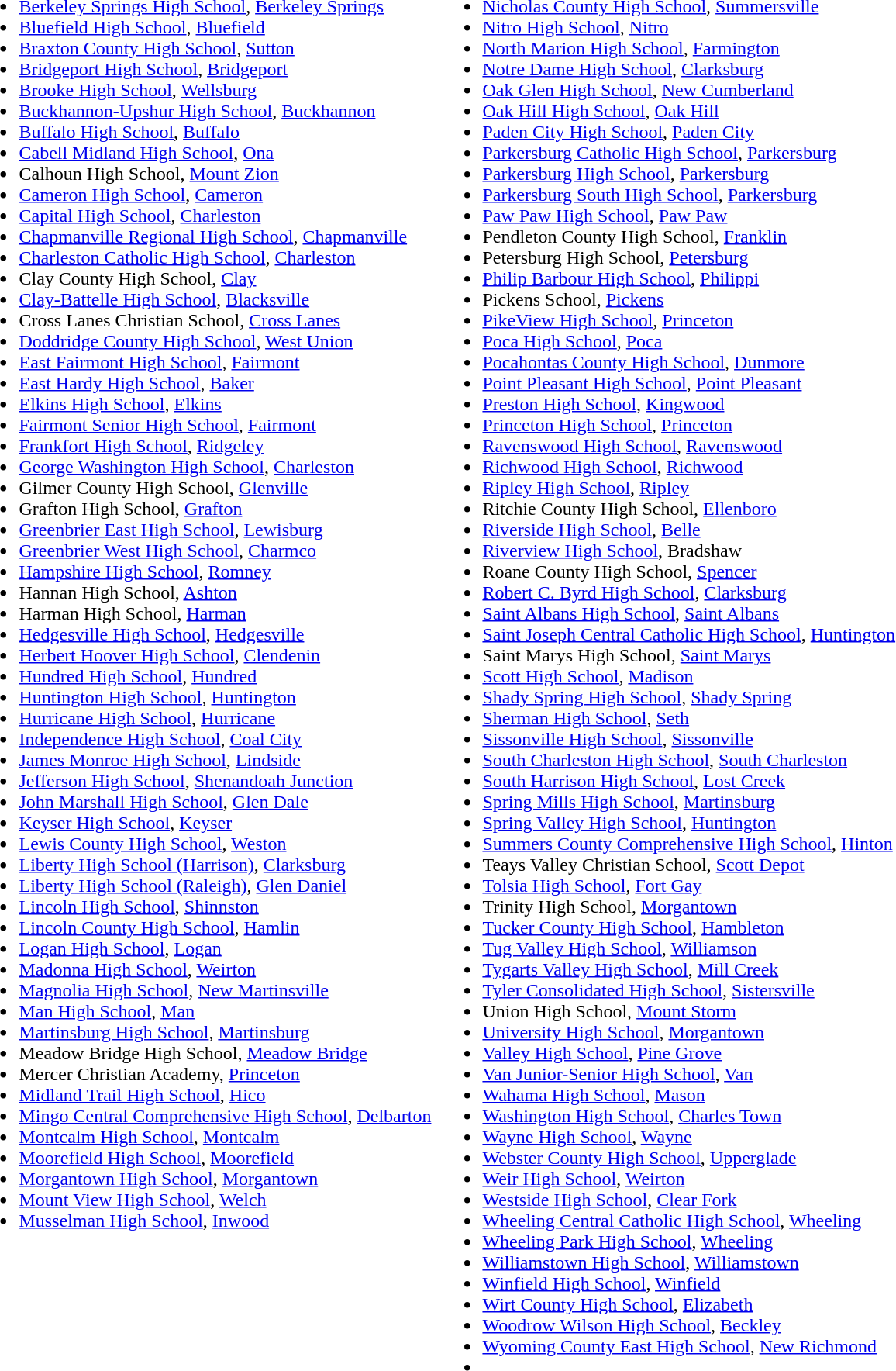<table border="0">
<tr>
<td valign="top"><br><ul><li><a href='#'>Berkeley Springs High School</a>, <a href='#'>Berkeley Springs</a></li><li><a href='#'>Bluefield High School</a>, <a href='#'>Bluefield</a></li><li><a href='#'>Braxton County High School</a>, <a href='#'>Sutton</a></li><li><a href='#'>Bridgeport High School</a>, <a href='#'>Bridgeport</a></li><li><a href='#'>Brooke High School</a>, <a href='#'>Wellsburg</a></li><li><a href='#'>Buckhannon-Upshur High School</a>, <a href='#'>Buckhannon</a></li><li><a href='#'>Buffalo High School</a>, <a href='#'>Buffalo</a></li><li><a href='#'>Cabell Midland High School</a>, <a href='#'>Ona</a></li><li>Calhoun High School, <a href='#'>Mount Zion</a></li><li><a href='#'>Cameron High School</a>, <a href='#'>Cameron</a></li><li><a href='#'>Capital High School</a>, <a href='#'>Charleston</a></li><li><a href='#'>Chapmanville Regional High School</a>, <a href='#'>Chapmanville</a></li><li><a href='#'>Charleston Catholic High School</a>, <a href='#'>Charleston</a></li><li>Clay County High School, <a href='#'>Clay</a></li><li><a href='#'>Clay-Battelle High School</a>, <a href='#'>Blacksville</a></li><li>Cross Lanes Christian School, <a href='#'>Cross Lanes</a></li><li><a href='#'>Doddridge County High School</a>, <a href='#'>West Union</a></li><li><a href='#'>East Fairmont High School</a>, <a href='#'>Fairmont</a></li><li><a href='#'>East Hardy High School</a>, <a href='#'>Baker</a></li><li><a href='#'>Elkins High School</a>, <a href='#'>Elkins</a></li><li><a href='#'>Fairmont Senior High School</a>, <a href='#'>Fairmont</a></li><li><a href='#'>Frankfort High School</a>, <a href='#'>Ridgeley</a></li><li><a href='#'>George Washington High School</a>, <a href='#'>Charleston</a></li><li>Gilmer County High School, <a href='#'>Glenville</a></li><li>Grafton High School, <a href='#'>Grafton</a></li><li><a href='#'>Greenbrier East High School</a>, <a href='#'>Lewisburg</a></li><li><a href='#'>Greenbrier West High School</a>, <a href='#'>Charmco</a></li><li><a href='#'>Hampshire High School</a>, <a href='#'>Romney</a></li><li>Hannan High School, <a href='#'>Ashton</a></li><li>Harman High School, <a href='#'>Harman</a></li><li><a href='#'>Hedgesville High School</a>, <a href='#'>Hedgesville</a></li><li><a href='#'>Herbert Hoover High School</a>, <a href='#'>Clendenin</a></li><li><a href='#'>Hundred High School</a>, <a href='#'>Hundred</a></li><li><a href='#'>Huntington High School</a>, <a href='#'>Huntington</a></li><li><a href='#'>Hurricane High School</a>, <a href='#'>Hurricane</a></li><li><a href='#'>Independence High School</a>, <a href='#'>Coal City</a></li><li><a href='#'>James Monroe High School</a>, <a href='#'>Lindside</a></li><li><a href='#'>Jefferson High School</a>, <a href='#'>Shenandoah Junction</a></li><li><a href='#'>John Marshall High School</a>, <a href='#'>Glen Dale</a></li><li><a href='#'>Keyser High School</a>, <a href='#'>Keyser</a></li><li><a href='#'>Lewis County High School</a>, <a href='#'>Weston</a></li><li><a href='#'>Liberty High School (Harrison)</a>, <a href='#'>Clarksburg</a></li><li><a href='#'>Liberty High School (Raleigh)</a>, <a href='#'>Glen Daniel</a></li><li><a href='#'>Lincoln High School</a>, <a href='#'>Shinnston</a></li><li><a href='#'>Lincoln County High School</a>, <a href='#'>Hamlin</a></li><li><a href='#'>Logan High School</a>, <a href='#'>Logan</a></li><li><a href='#'>Madonna High School</a>, <a href='#'>Weirton</a></li><li><a href='#'>Magnolia High School</a>, <a href='#'>New Martinsville</a></li><li><a href='#'>Man High School</a>, <a href='#'>Man</a></li><li><a href='#'>Martinsburg High School</a>, <a href='#'>Martinsburg</a></li><li>Meadow Bridge High School, <a href='#'>Meadow Bridge</a></li><li>Mercer Christian Academy, <a href='#'>Princeton</a></li><li><a href='#'>Midland Trail High School</a>, <a href='#'>Hico</a></li><li><a href='#'>Mingo Central Comprehensive High School</a>, <a href='#'>Delbarton</a></li><li><a href='#'>Montcalm High School</a>, <a href='#'>Montcalm</a></li><li><a href='#'>Moorefield High School</a>, <a href='#'>Moorefield</a></li><li><a href='#'>Morgantown High School</a>, <a href='#'>Morgantown</a></li><li><a href='#'>Mount View High School</a>, <a href='#'>Welch</a></li><li><a href='#'>Musselman High School</a>, <a href='#'>Inwood</a></li></ul></td>
<td valign="top"><br><ul><li><a href='#'>Nicholas County High School</a>, <a href='#'>Summersville</a></li><li><a href='#'>Nitro High School</a>, <a href='#'>Nitro</a></li><li><a href='#'>North Marion High School</a>, <a href='#'>Farmington</a></li><li><a href='#'>Notre Dame High School</a>, <a href='#'>Clarksburg</a></li><li><a href='#'>Oak Glen High School</a>, <a href='#'>New Cumberland</a></li><li><a href='#'>Oak Hill High School</a>, <a href='#'>Oak Hill</a></li><li><a href='#'>Paden City High School</a>, <a href='#'>Paden City</a></li><li><a href='#'>Parkersburg Catholic High School</a>, <a href='#'>Parkersburg</a></li><li><a href='#'>Parkersburg High School</a>, <a href='#'>Parkersburg</a></li><li><a href='#'>Parkersburg South High School</a>, <a href='#'>Parkersburg</a></li><li><a href='#'>Paw Paw High School</a>, <a href='#'>Paw Paw</a></li><li>Pendleton County High School, <a href='#'>Franklin</a></li><li>Petersburg High School, <a href='#'>Petersburg</a></li><li><a href='#'>Philip Barbour High School</a>, <a href='#'>Philippi</a></li><li>Pickens School, <a href='#'>Pickens</a></li><li><a href='#'>PikeView High School</a>, <a href='#'>Princeton</a></li><li><a href='#'>Poca High School</a>, <a href='#'>Poca</a></li><li><a href='#'>Pocahontas County High School</a>, <a href='#'>Dunmore</a></li><li><a href='#'>Point Pleasant High School</a>, <a href='#'>Point Pleasant</a></li><li><a href='#'>Preston High School</a>, <a href='#'>Kingwood</a></li><li><a href='#'>Princeton High School</a>, <a href='#'>Princeton</a></li><li><a href='#'>Ravenswood High School</a>, <a href='#'>Ravenswood</a></li><li><a href='#'>Richwood High School</a>, <a href='#'>Richwood</a></li><li><a href='#'>Ripley High School</a>, <a href='#'>Ripley</a></li><li>Ritchie County High School, <a href='#'>Ellenboro</a></li><li><a href='#'>Riverside High School</a>, <a href='#'>Belle</a></li><li><a href='#'>Riverview High School</a>, Bradshaw</li><li>Roane County High School, <a href='#'>Spencer</a></li><li><a href='#'>Robert C. Byrd High School</a>, <a href='#'>Clarksburg</a></li><li><a href='#'>Saint Albans High School</a>, <a href='#'>Saint Albans</a></li><li><a href='#'>Saint Joseph Central Catholic High School</a>, <a href='#'>Huntington</a></li><li>Saint Marys High School, <a href='#'>Saint Marys</a></li><li><a href='#'>Scott High School</a>, <a href='#'>Madison</a></li><li><a href='#'>Shady Spring High School</a>, <a href='#'>Shady Spring</a></li><li><a href='#'>Sherman High School</a>, <a href='#'>Seth</a></li><li><a href='#'>Sissonville High School</a>, <a href='#'>Sissonville</a></li><li><a href='#'>South Charleston High School</a>, <a href='#'>South Charleston</a></li><li><a href='#'>South Harrison High School</a>, <a href='#'>Lost Creek</a></li><li><a href='#'>Spring Mills High School</a>, <a href='#'>Martinsburg</a></li><li><a href='#'>Spring Valley High School</a>, <a href='#'>Huntington</a></li><li><a href='#'>Summers County Comprehensive High School</a>, <a href='#'>Hinton</a></li><li>Teays Valley Christian School, <a href='#'>Scott Depot</a></li><li><a href='#'>Tolsia High School</a>, <a href='#'>Fort Gay</a></li><li>Trinity High School, <a href='#'>Morgantown</a></li><li><a href='#'>Tucker County High School</a>, <a href='#'>Hambleton</a></li><li><a href='#'>Tug Valley High School</a>, <a href='#'>Williamson</a></li><li><a href='#'>Tygarts Valley High School</a>, <a href='#'>Mill Creek</a></li><li><a href='#'>Tyler Consolidated High School</a>, <a href='#'>Sistersville</a></li><li>Union High School, <a href='#'>Mount Storm</a></li><li><a href='#'>University High School</a>, <a href='#'>Morgantown</a></li><li><a href='#'>Valley High School</a>, <a href='#'>Pine Grove</a></li><li><a href='#'>Van Junior-Senior High School</a>, <a href='#'>Van</a></li><li><a href='#'>Wahama High School</a>, <a href='#'>Mason</a></li><li><a href='#'>Washington High School</a>, <a href='#'>Charles Town</a></li><li><a href='#'>Wayne High School</a>, <a href='#'>Wayne</a></li><li><a href='#'>Webster County High School</a>, <a href='#'>Upperglade</a></li><li><a href='#'>Weir High School</a>, <a href='#'>Weirton</a></li><li><a href='#'>Westside High School</a>, <a href='#'>Clear Fork</a></li><li><a href='#'>Wheeling Central Catholic High School</a>, <a href='#'>Wheeling</a></li><li><a href='#'>Wheeling Park High School</a>, <a href='#'>Wheeling</a></li><li><a href='#'>Williamstown High School</a>, <a href='#'>Williamstown</a></li><li><a href='#'>Winfield High School</a>, <a href='#'>Winfield</a></li><li><a href='#'>Wirt County High School</a>, <a href='#'>Elizabeth</a></li><li><a href='#'>Woodrow Wilson High School</a>, <a href='#'>Beckley</a></li><li><a href='#'>Wyoming County East High School</a>, <a href='#'>New Richmond</a></li><li></li></ul></td>
</tr>
</table>
